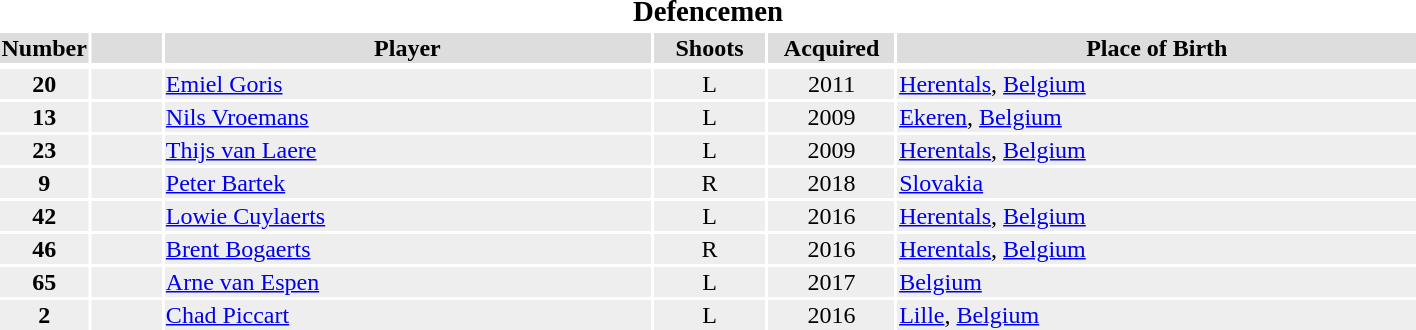<table width=75%>
<tr>
<th colspan=7><big>Defencemen</big></th>
</tr>
<tr bgcolor="#dddddd">
<th width=5%>Number</th>
<th width=5%></th>
<th !width=15%>Player</th>
<th width=8%>Shoots</th>
<th width=9%>Acquired</th>
<th width=37%>Place of Birth</th>
</tr>
<tr>
</tr>
<tr bgcolor="#eeeeee">
<td align=center><strong>20</strong></td>
<td align=center></td>
<td><a href='#'>Emiel Goris</a></td>
<td align=center>L</td>
<td align=center>2011</td>
<td><a href='#'>Herentals</a>, <a href='#'>Belgium</a></td>
</tr>
<tr bgcolor="#eeeeee">
<td align=center><strong>13</strong></td>
<td align=center></td>
<td><a href='#'>Nils Vroemans</a></td>
<td align=center>L</td>
<td align=center>2009</td>
<td><a href='#'>Ekeren</a>, <a href='#'>Belgium</a></td>
</tr>
<tr bgcolor="#eeeeee">
<td align=center><strong>23</strong></td>
<td align=center></td>
<td><a href='#'>Thijs van Laere</a></td>
<td align=center>L</td>
<td align=center>2009</td>
<td><a href='#'>Herentals</a>, <a href='#'>Belgium</a></td>
</tr>
<tr bgcolor="#eeeeee">
<td align=center><strong>9</strong></td>
<td align=center></td>
<td><a href='#'>Peter Bartek</a></td>
<td align=center>R</td>
<td align=center>2018</td>
<td><a href='#'>Slovakia</a></td>
</tr>
<tr bgcolor="#eeeeee">
<td align=center><strong>42</strong></td>
<td align=center></td>
<td><a href='#'>Lowie Cuylaerts</a></td>
<td align=center>L</td>
<td align=center>2016</td>
<td><a href='#'>Herentals</a>, <a href='#'>Belgium</a></td>
</tr>
<tr bgcolor="#eeeeee">
<td align=center><strong>46</strong></td>
<td align=center></td>
<td><a href='#'>Brent Bogaerts</a></td>
<td align=center>R</td>
<td align=center>2016</td>
<td><a href='#'>Herentals</a>, <a href='#'>Belgium</a></td>
</tr>
<tr bgcolor="#eeeeee">
<td align=center><strong>65</strong></td>
<td align=center></td>
<td><a href='#'>Arne van Espen</a></td>
<td align=center>L</td>
<td align=center>2017</td>
<td><a href='#'>Belgium</a></td>
</tr>
<tr bgcolor="#eeeeee">
<td align=center><strong>2</strong></td>
<td align=center></td>
<td><a href='#'>Chad Piccart</a></td>
<td align=center>L</td>
<td align=center>2016</td>
<td><a href='#'>Lille</a>, <a href='#'>Belgium</a></td>
</tr>
</table>
